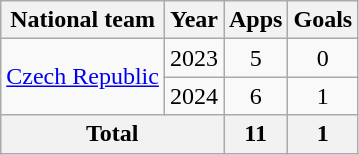<table class="wikitable" style="text-align:center">
<tr>
<th>National team</th>
<th>Year</th>
<th>Apps</th>
<th>Goals</th>
</tr>
<tr>
<td rowspan="2"><a href='#'>Czech Republic</a></td>
<td>2023</td>
<td>5</td>
<td>0</td>
</tr>
<tr>
<td>2024</td>
<td>6</td>
<td>1</td>
</tr>
<tr>
<th colspan="2">Total</th>
<th>11</th>
<th>1</th>
</tr>
</table>
